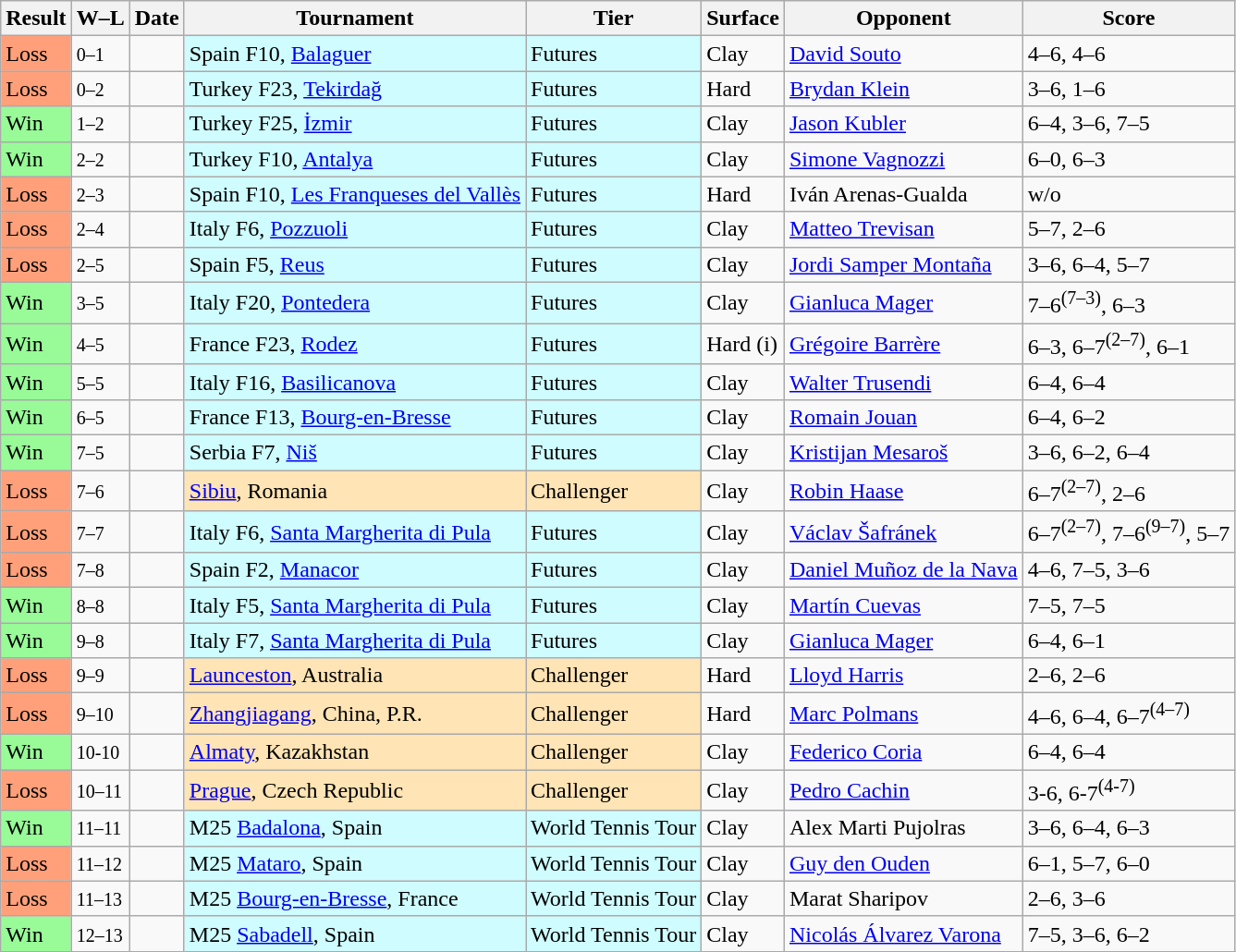<table class="sortable wikitable">
<tr>
<th>Result</th>
<th class="unsortable">W–L</th>
<th>Date</th>
<th>Tournament</th>
<th>Tier</th>
<th>Surface</th>
<th>Opponent</th>
<th class="unsortable">Score</th>
</tr>
<tr>
<td bgcolor=FFA07A>Loss</td>
<td><small>0–1</small></td>
<td></td>
<td style="background:#cffcff;">Spain F10, <a href='#'>Balaguer</a></td>
<td style="background:#cffcff;">Futures</td>
<td>Clay</td>
<td> <a href='#'>David Souto</a></td>
<td>4–6, 4–6</td>
</tr>
<tr>
<td bgcolor=FFA07A>Loss</td>
<td><small>0–2</small></td>
<td></td>
<td style="background:#cffcff;">Turkey F23, <a href='#'>Tekirdağ</a></td>
<td style="background:#cffcff;">Futures</td>
<td>Hard</td>
<td> <a href='#'>Brydan Klein</a></td>
<td>3–6, 1–6</td>
</tr>
<tr>
<td bgcolor=98fb98>Win</td>
<td><small>1–2</small></td>
<td></td>
<td style="background:#cffcff;">Turkey F25, <a href='#'>İzmir</a></td>
<td style="background:#cffcff;">Futures</td>
<td>Clay</td>
<td> <a href='#'>Jason Kubler</a></td>
<td>6–4, 3–6, 7–5</td>
</tr>
<tr>
<td bgcolor=98fb98>Win</td>
<td><small>2–2</small></td>
<td></td>
<td style="background:#cffcff;">Turkey F10, <a href='#'>Antalya</a></td>
<td style="background:#cffcff;">Futures</td>
<td>Clay</td>
<td> <a href='#'>Simone Vagnozzi</a></td>
<td>6–0, 6–3</td>
</tr>
<tr>
<td bgcolor=FFA07A>Loss</td>
<td><small>2–3</small></td>
<td></td>
<td style="background:#cffcff;">Spain F10, <a href='#'>Les Franqueses del Vallès</a></td>
<td style="background:#cffcff;">Futures</td>
<td>Hard</td>
<td> Iván Arenas-Gualda</td>
<td>w/o</td>
</tr>
<tr>
<td bgcolor=FFA07A>Loss</td>
<td><small>2–4</small></td>
<td></td>
<td style="background:#cffcff;">Italy F6, <a href='#'>Pozzuoli</a></td>
<td style="background:#cffcff;">Futures</td>
<td>Clay</td>
<td> <a href='#'>Matteo Trevisan</a></td>
<td>5–7, 2–6</td>
</tr>
<tr>
<td bgcolor=FFA07A>Loss</td>
<td><small>2–5</small></td>
<td></td>
<td style="background:#cffcff;">Spain F5, <a href='#'>Reus</a></td>
<td style="background:#cffcff;">Futures</td>
<td>Clay</td>
<td> <a href='#'>Jordi Samper Montaña</a></td>
<td>3–6, 6–4, 5–7</td>
</tr>
<tr>
<td bgcolor=98fb98>Win</td>
<td><small>3–5</small></td>
<td></td>
<td style="background:#cffcff;">Italy F20, <a href='#'>Pontedera</a></td>
<td style="background:#cffcff;">Futures</td>
<td>Clay</td>
<td> <a href='#'>Gianluca Mager</a></td>
<td>7–6<sup>(7–3)</sup>, 6–3</td>
</tr>
<tr>
<td bgcolor=98fb98>Win</td>
<td><small>4–5</small></td>
<td></td>
<td style="background:#cffcff;">France F23, <a href='#'>Rodez</a></td>
<td style="background:#cffcff;">Futures</td>
<td>Hard (i)</td>
<td> <a href='#'>Grégoire Barrère</a></td>
<td>6–3, 6–7<sup>(2–7)</sup>, 6–1</td>
</tr>
<tr>
<td bgcolor=98fb98>Win</td>
<td><small>5–5</small></td>
<td></td>
<td style="background:#cffcff;">Italy F16, <a href='#'>Basilicanova</a></td>
<td style="background:#cffcff;">Futures</td>
<td>Clay</td>
<td> <a href='#'>Walter Trusendi</a></td>
<td>6–4, 6–4</td>
</tr>
<tr>
<td bgcolor=98fb98>Win</td>
<td><small>6–5</small></td>
<td></td>
<td style="background:#cffcff;">France F13, <a href='#'>Bourg-en-Bresse</a></td>
<td style="background:#cffcff;">Futures</td>
<td>Clay</td>
<td> <a href='#'>Romain Jouan</a></td>
<td>6–4, 6–2</td>
</tr>
<tr>
<td bgcolor=98fb98>Win</td>
<td><small>7–5</small></td>
<td></td>
<td style="background:#cffcff;">Serbia F7, <a href='#'>Niš</a></td>
<td style="background:#cffcff;">Futures</td>
<td>Clay</td>
<td> <a href='#'>Kristijan Mesaroš</a></td>
<td>3–6, 6–2, 6–4</td>
</tr>
<tr>
<td bgcolor=FFA07A>Loss</td>
<td><small>7–6</small></td>
<td><a href='#'></a></td>
<td style="background:moccasin;"><a href='#'>Sibiu</a>, Romania</td>
<td style="background:moccasin;">Challenger</td>
<td>Clay</td>
<td> <a href='#'>Robin Haase</a></td>
<td>6–7<sup>(2–7)</sup>, 2–6</td>
</tr>
<tr>
<td bgcolor=FFA07A>Loss</td>
<td><small>7–7</small></td>
<td></td>
<td style="background:#cffcff;">Italy F6, <a href='#'>Santa Margherita di Pula</a></td>
<td style="background:#cffcff;">Futures</td>
<td>Clay</td>
<td> <a href='#'>Václav Šafránek</a></td>
<td>6–7<sup>(2–7)</sup>, 7–6<sup>(9–7)</sup>, 5–7</td>
</tr>
<tr>
<td bgcolor=FFA07A>Loss</td>
<td><small>7–8</small></td>
<td></td>
<td style="background:#cffcff;">Spain F2, <a href='#'>Manacor</a></td>
<td style="background:#cffcff;">Futures</td>
<td>Clay</td>
<td> <a href='#'>Daniel Muñoz de la Nava</a></td>
<td>4–6, 7–5, 3–6</td>
</tr>
<tr>
<td bgcolor=98fb98>Win</td>
<td><small>8–8</small></td>
<td></td>
<td style="background:#cffcff;">Italy F5, <a href='#'>Santa Margherita di Pula</a></td>
<td style="background:#cffcff;">Futures</td>
<td>Clay</td>
<td> <a href='#'>Martín Cuevas</a></td>
<td>7–5, 7–5</td>
</tr>
<tr>
<td bgcolor=98fb98>Win</td>
<td><small>9–8</small></td>
<td></td>
<td style="background:#cffcff;">Italy F7, <a href='#'>Santa Margherita di Pula</a></td>
<td style="background:#cffcff;">Futures</td>
<td>Clay</td>
<td> <a href='#'>Gianluca Mager</a></td>
<td>6–4, 6–1</td>
</tr>
<tr>
<td bgcolor=FFA07A>Loss</td>
<td><small>9–9</small></td>
<td><a href='#'></a></td>
<td style="background:moccasin;"><a href='#'>Launceston</a>, Australia</td>
<td style="background:moccasin;">Challenger</td>
<td>Hard</td>
<td> <a href='#'>Lloyd Harris</a></td>
<td>2–6, 2–6</td>
</tr>
<tr>
<td bgcolor=FFA07A>Loss</td>
<td><small>9–10</small></td>
<td><a href='#'></a></td>
<td style="background:moccasin;"><a href='#'>Zhangjiagang</a>, China, P.R.</td>
<td style="background:moccasin;">Challenger</td>
<td>Hard</td>
<td> <a href='#'>Marc Polmans</a></td>
<td>4–6, 6–4, 6–7<sup>(4–7)</sup></td>
</tr>
<tr>
<td bgcolor=98fb98>Win</td>
<td><small>10-10</small></td>
<td><a href='#'></a></td>
<td style="background:moccasin;"><a href='#'>Almaty</a>, Kazakhstan</td>
<td style="background:moccasin;">Challenger</td>
<td>Clay</td>
<td> <a href='#'>Federico Coria</a></td>
<td>6–4, 6–4</td>
</tr>
<tr>
<td bgcolor=FFA07A>Loss</td>
<td><small>10–11</small></td>
<td><a href='#'></a></td>
<td style="background:moccasin;"><a href='#'>Prague</a>, Czech Republic</td>
<td style="background:moccasin;">Challenger</td>
<td>Clay</td>
<td> <a href='#'>Pedro Cachin</a></td>
<td>3-6, 6-7<sup>(4-7)</sup></td>
</tr>
<tr>
<td bgcolor=98fb98>Win</td>
<td><small>11–11</small></td>
<td></td>
<td style="background:#cffcff;">M25 <a href='#'>Badalona</a>, Spain</td>
<td style="background:#cffcff;">World Tennis Tour</td>
<td>Clay</td>
<td> Alex Marti Pujolras</td>
<td>3–6, 6–4, 6–3</td>
</tr>
<tr>
<td bgcolor=ffa07a>Loss</td>
<td><small>11–12</small></td>
<td></td>
<td style="background:#cffcff;">M25 <a href='#'>Mataro</a>, Spain</td>
<td style="background:#cffcff;">World Tennis Tour</td>
<td>Clay</td>
<td> <a href='#'>Guy den Ouden</a></td>
<td>6–1, 5–7, 6–0</td>
</tr>
<tr>
<td bgcolor=ffa07a>Loss</td>
<td><small>11–13</small></td>
<td></td>
<td style="background:#cffcff;">M25 <a href='#'>Bourg-en-Bresse</a>, France</td>
<td style="background:#cffcff;">World Tennis Tour</td>
<td>Clay</td>
<td> Marat Sharipov</td>
<td>2–6, 3–6</td>
</tr>
<tr>
<td bgcolor=98fb98>Win</td>
<td><small>12–13</small></td>
<td></td>
<td style="background:#cffcff;">M25 <a href='#'>Sabadell</a>, Spain</td>
<td style="background:#cffcff;">World Tennis Tour</td>
<td>Clay</td>
<td> <a href='#'>Nicolás Álvarez Varona</a></td>
<td>7–5, 3–6, 6–2</td>
</tr>
</table>
